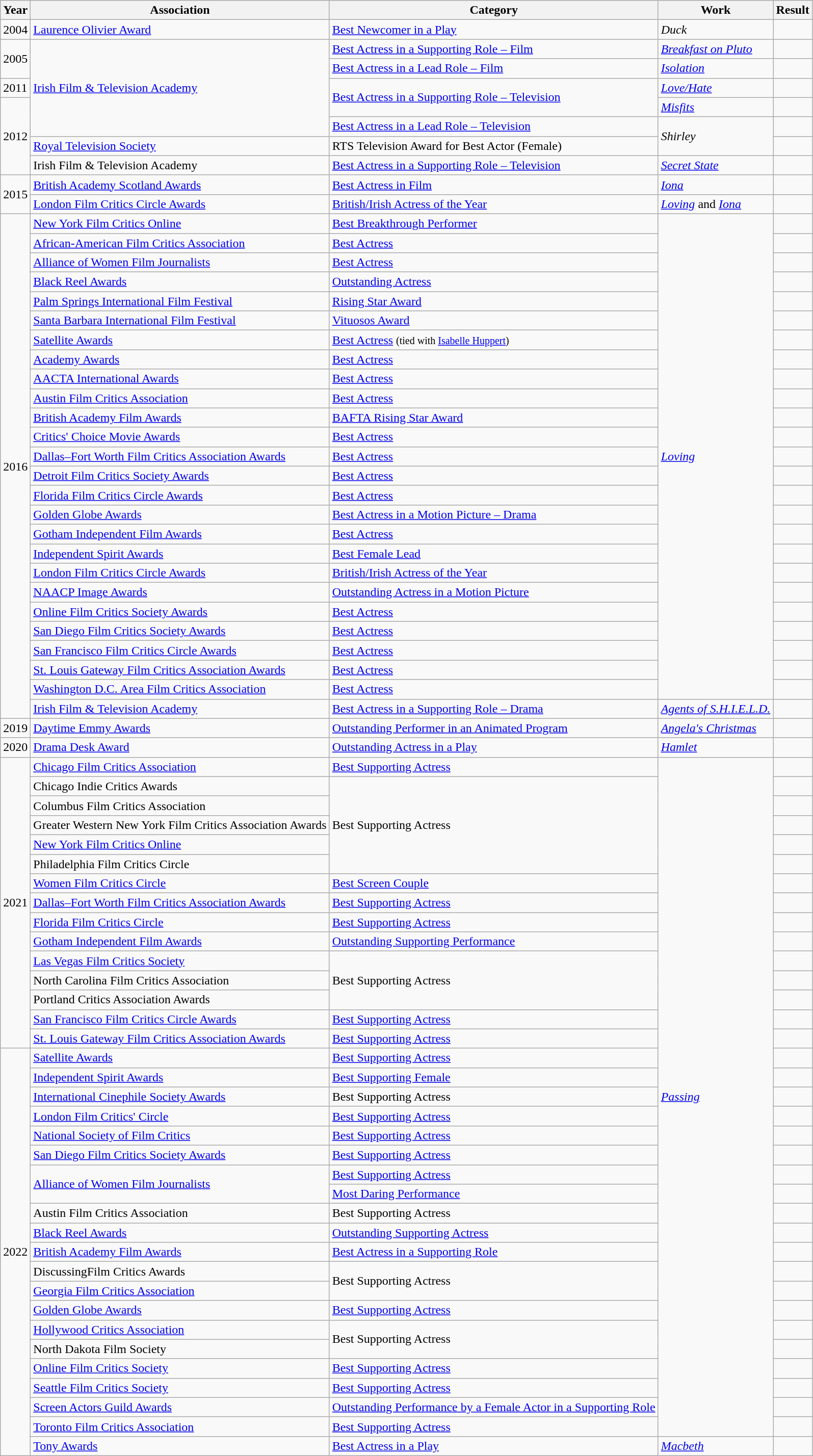<table class="wikitable sortable">
<tr>
<th>Year</th>
<th>Association</th>
<th>Category</th>
<th>Work</th>
<th>Result</th>
</tr>
<tr>
<td>2004</td>
<td><a href='#'>Laurence Olivier Award</a></td>
<td><a href='#'>Best Newcomer in a Play</a></td>
<td><em>Duck</em></td>
<td></td>
</tr>
<tr>
<td rowspan="2">2005</td>
<td rowspan="5"><a href='#'>Irish Film & Television Academy</a></td>
<td><a href='#'>Best Actress in a Supporting Role – Film</a></td>
<td><em><a href='#'>Breakfast on Pluto</a></em></td>
<td></td>
</tr>
<tr>
<td><a href='#'>Best Actress in a Lead Role – Film</a></td>
<td><em><a href='#'>Isolation</a></em></td>
<td></td>
</tr>
<tr>
<td>2011</td>
<td rowspan="2"><a href='#'>Best Actress in a Supporting Role – Television</a></td>
<td><em><a href='#'>Love/Hate</a></em></td>
<td></td>
</tr>
<tr>
<td rowspan="4">2012</td>
<td><em><a href='#'>Misfits</a></em></td>
<td></td>
</tr>
<tr>
<td><a href='#'>Best Actress in a Lead Role – Television</a></td>
<td rowspan="2"><em>Shirley</em></td>
<td></td>
</tr>
<tr>
<td><a href='#'>Royal Television Society</a></td>
<td>RTS Television Award for Best Actor (Female)</td>
<td></td>
</tr>
<tr>
<td>Irish Film & Television Academy</td>
<td><a href='#'>Best Actress in a Supporting Role – Television</a></td>
<td><em><a href='#'>Secret State</a></em></td>
<td></td>
</tr>
<tr>
<td rowspan="2">2015</td>
<td><a href='#'>British Academy Scotland Awards</a></td>
<td><a href='#'>Best Actress in Film</a></td>
<td><em><a href='#'>Iona</a></em></td>
<td></td>
</tr>
<tr>
<td><a href='#'>London Film Critics Circle Awards</a></td>
<td><a href='#'>British/Irish Actress of the Year</a></td>
<td><em><a href='#'>Loving</a></em> and <em><a href='#'>Iona</a></em></td>
<td></td>
</tr>
<tr>
<td rowspan="26">2016</td>
<td><a href='#'>New York Film Critics Online</a></td>
<td><a href='#'>Best Breakthrough Performer</a></td>
<td rowspan="25"><em><a href='#'>Loving</a></em></td>
<td></td>
</tr>
<tr>
<td><a href='#'>African-American Film Critics Association</a></td>
<td><a href='#'>Best Actress</a></td>
<td></td>
</tr>
<tr>
<td><a href='#'>Alliance of Women Film Journalists</a></td>
<td><a href='#'>Best Actress</a></td>
<td></td>
</tr>
<tr>
<td><a href='#'>Black Reel Awards</a></td>
<td><a href='#'>Outstanding Actress</a></td>
<td></td>
</tr>
<tr>
<td><a href='#'>Palm Springs International Film Festival</a></td>
<td><a href='#'>Rising Star Award</a></td>
<td></td>
</tr>
<tr>
<td><a href='#'>Santa Barbara International Film Festival</a></td>
<td><a href='#'>Vituosos Award</a></td>
<td></td>
</tr>
<tr>
<td><a href='#'>Satellite Awards</a></td>
<td><a href='#'>Best Actress</a> <small>(tied with <a href='#'>Isabelle Huppert</a>)</small></td>
<td></td>
</tr>
<tr>
<td><a href='#'>Academy Awards</a></td>
<td><a href='#'>Best Actress</a></td>
<td></td>
</tr>
<tr>
<td><a href='#'>AACTA International Awards</a></td>
<td><a href='#'>Best Actress</a></td>
<td></td>
</tr>
<tr>
<td><a href='#'>Austin Film Critics Association</a></td>
<td><a href='#'>Best Actress</a></td>
<td></td>
</tr>
<tr>
<td><a href='#'>British Academy Film Awards</a></td>
<td><a href='#'>BAFTA Rising Star Award</a></td>
<td></td>
</tr>
<tr>
<td><a href='#'>Critics' Choice Movie Awards</a></td>
<td><a href='#'>Best Actress</a></td>
<td></td>
</tr>
<tr>
<td><a href='#'>Dallas–Fort Worth Film Critics Association Awards</a></td>
<td><a href='#'>Best Actress</a></td>
<td></td>
</tr>
<tr>
<td><a href='#'>Detroit Film Critics Society Awards</a></td>
<td><a href='#'>Best Actress</a></td>
<td></td>
</tr>
<tr>
<td><a href='#'>Florida Film Critics Circle Awards</a></td>
<td><a href='#'>Best Actress</a></td>
<td></td>
</tr>
<tr>
<td><a href='#'>Golden Globe Awards</a></td>
<td><a href='#'>Best Actress in a Motion Picture – Drama</a></td>
<td></td>
</tr>
<tr>
<td><a href='#'>Gotham Independent Film Awards</a></td>
<td><a href='#'>Best Actress</a></td>
<td></td>
</tr>
<tr>
<td><a href='#'>Independent Spirit Awards</a></td>
<td><a href='#'>Best Female Lead</a></td>
<td></td>
</tr>
<tr>
<td><a href='#'>London Film Critics Circle Awards</a></td>
<td><a href='#'>British/Irish Actress of the Year</a></td>
<td></td>
</tr>
<tr>
<td><a href='#'>NAACP Image Awards</a></td>
<td><a href='#'>Outstanding Actress in a Motion Picture</a></td>
<td></td>
</tr>
<tr>
<td><a href='#'>Online Film Critics Society Awards</a></td>
<td><a href='#'>Best Actress</a></td>
<td></td>
</tr>
<tr>
<td><a href='#'>San Diego Film Critics Society Awards</a></td>
<td><a href='#'>Best Actress</a></td>
<td></td>
</tr>
<tr>
<td><a href='#'>San Francisco Film Critics Circle Awards</a></td>
<td><a href='#'>Best Actress</a></td>
<td></td>
</tr>
<tr>
<td><a href='#'>St. Louis Gateway Film Critics Association Awards</a></td>
<td><a href='#'>Best Actress</a></td>
<td></td>
</tr>
<tr>
<td><a href='#'>Washington D.C. Area Film Critics Association</a></td>
<td><a href='#'>Best Actress</a></td>
<td></td>
</tr>
<tr>
<td><a href='#'>Irish Film & Television Academy</a></td>
<td><a href='#'>Best Actress in a Supporting Role – Drama</a></td>
<td><em><a href='#'>Agents of S.H.I.E.L.D.</a></em></td>
<td></td>
</tr>
<tr>
<td>2019</td>
<td><a href='#'>Daytime Emmy Awards</a></td>
<td><a href='#'>Outstanding Performer in an Animated Program</a></td>
<td><em><a href='#'>Angela's Christmas</a></em></td>
<td></td>
</tr>
<tr>
<td>2020</td>
<td><a href='#'>Drama Desk Award</a></td>
<td><a href='#'>Outstanding Actress in a Play</a></td>
<td><em><a href='#'>Hamlet</a></em></td>
<td></td>
</tr>
<tr>
<td rowspan="15">2021</td>
<td><a href='#'>Chicago Film Critics Association</a></td>
<td><a href='#'>Best Supporting Actress</a></td>
<td rowspan=35><em><a href='#'>Passing</a></em></td>
<td></td>
</tr>
<tr>
<td>Chicago Indie Critics Awards</td>
<td rowspan="5">Best Supporting Actress</td>
<td></td>
</tr>
<tr>
<td>Columbus Film Critics Association</td>
<td></td>
</tr>
<tr>
<td>Greater Western New York Film Critics Association Awards</td>
<td></td>
</tr>
<tr>
<td><a href='#'>New York Film Critics Online</a></td>
<td></td>
</tr>
<tr>
<td>Philadelphia Film Critics Circle</td>
<td></td>
</tr>
<tr>
<td><a href='#'>Women Film Critics Circle</a></td>
<td><a href='#'>Best Screen Couple</a></td>
<td></td>
</tr>
<tr>
<td><a href='#'>Dallas–Fort Worth Film Critics Association Awards</a></td>
<td><a href='#'>Best Supporting Actress</a></td>
<td></td>
</tr>
<tr>
<td><a href='#'>Florida Film Critics Circle</a></td>
<td><a href='#'>Best Supporting Actress</a></td>
<td></td>
</tr>
<tr>
<td><a href='#'>Gotham Independent Film Awards</a></td>
<td><a href='#'>Outstanding Supporting Performance</a></td>
<td></td>
</tr>
<tr>
<td><a href='#'>Las Vegas Film Critics Society</a></td>
<td rowspan="3">Best Supporting Actress</td>
<td></td>
</tr>
<tr>
<td>North Carolina Film Critics Association</td>
<td></td>
</tr>
<tr>
<td>Portland Critics Association Awards</td>
<td></td>
</tr>
<tr>
<td><a href='#'>San Francisco Film Critics Circle Awards</a></td>
<td><a href='#'>Best Supporting Actress</a></td>
<td></td>
</tr>
<tr>
<td><a href='#'>St. Louis Gateway Film Critics Association Awards</a></td>
<td><a href='#'>Best Supporting Actress</a></td>
<td></td>
</tr>
<tr>
<td rowspan=21>2022</td>
<td><a href='#'>Satellite Awards</a></td>
<td><a href='#'>Best Supporting Actress</a></td>
<td></td>
</tr>
<tr>
<td><a href='#'>Independent Spirit Awards</a></td>
<td><a href='#'>Best Supporting Female</a></td>
<td></td>
</tr>
<tr>
<td><a href='#'>International Cinephile Society Awards</a></td>
<td>Best Supporting Actress</td>
<td></td>
</tr>
<tr>
<td><a href='#'>London Film Critics' Circle</a></td>
<td><a href='#'>Best Supporting Actress</a></td>
<td></td>
</tr>
<tr>
<td><a href='#'>National Society of Film Critics</a></td>
<td><a href='#'>Best Supporting Actress</a></td>
<td></td>
</tr>
<tr>
<td><a href='#'>San Diego Film Critics Society Awards</a></td>
<td><a href='#'>Best Supporting Actress</a></td>
<td></td>
</tr>
<tr>
<td rowspan=2><a href='#'>Alliance of Women Film Journalists</a></td>
<td><a href='#'>Best Supporting Actress</a></td>
<td></td>
</tr>
<tr>
<td><a href='#'>Most Daring Performance</a></td>
<td></td>
</tr>
<tr>
<td>Austin Film Critics Association</td>
<td>Best Supporting Actress</td>
<td></td>
</tr>
<tr>
<td><a href='#'>Black Reel Awards</a></td>
<td><a href='#'>Outstanding Supporting Actress</a></td>
<td></td>
</tr>
<tr>
<td><a href='#'>British Academy Film Awards</a></td>
<td><a href='#'>Best Actress in a Supporting Role</a></td>
<td></td>
</tr>
<tr>
<td>DiscussingFilm Critics Awards</td>
<td rowspan="2">Best Supporting Actress</td>
<td></td>
</tr>
<tr>
<td><a href='#'>Georgia Film Critics Association</a></td>
<td></td>
</tr>
<tr>
<td><a href='#'>Golden Globe Awards</a></td>
<td><a href='#'>Best Supporting Actress</a></td>
<td></td>
</tr>
<tr>
<td><a href='#'>Hollywood Critics Association</a></td>
<td rowspan="2">Best Supporting Actress</td>
<td></td>
</tr>
<tr>
<td>North Dakota Film Society</td>
<td></td>
</tr>
<tr>
<td><a href='#'>Online Film Critics Society</a></td>
<td><a href='#'>Best Supporting Actress</a></td>
<td></td>
</tr>
<tr>
<td><a href='#'>Seattle Film Critics Society</a></td>
<td><a href='#'>Best Supporting Actress</a></td>
<td></td>
</tr>
<tr>
<td><a href='#'>Screen Actors Guild Awards</a></td>
<td><a href='#'>Outstanding Performance by a Female Actor in a Supporting Role</a></td>
<td></td>
</tr>
<tr>
<td><a href='#'>Toronto Film Critics Association</a></td>
<td><a href='#'>Best Supporting Actress</a></td>
<td></td>
</tr>
<tr>
<td><a href='#'>Tony Awards</a></td>
<td><a href='#'>Best Actress in a Play</a></td>
<td><em><a href='#'>Macbeth</a></em></td>
<td></td>
</tr>
</table>
